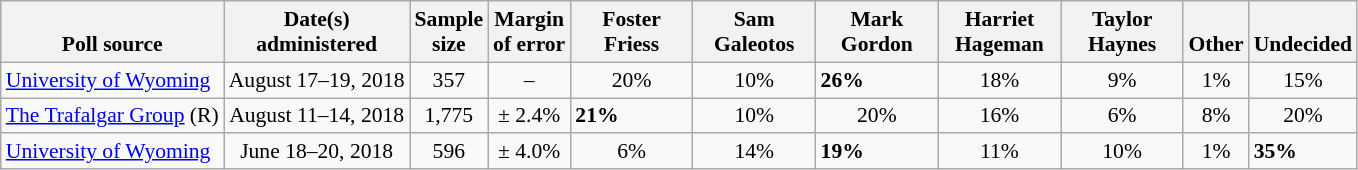<table class="wikitable" style="font-size:90%;">
<tr valign=bottom>
<th>Poll source</th>
<th>Date(s)<br>administered</th>
<th>Sample<br>size</th>
<th>Margin<br>of error</th>
<th style="width:75px;">Foster<br>Friess</th>
<th style="width:75px;">Sam<br>Galeotos</th>
<th style="width:75px;">Mark<br>Gordon</th>
<th style="width:75px;">Harriet<br>Hageman</th>
<th style="width:75px;">Taylor<br>Haynes</th>
<th>Other</th>
<th>Undecided</th>
</tr>
<tr>
<td><a href='#'>University of Wyoming</a></td>
<td align=center>August 17–19, 2018</td>
<td align=center>357</td>
<td align=center>–</td>
<td align=center>20%</td>
<td align=center>10%</td>
<td><strong>26%</strong></td>
<td align=center>18%</td>
<td align=center>9%</td>
<td align=center>1%</td>
<td align=center>15%</td>
</tr>
<tr>
<td><a href='#'>The Trafalgar Group</a> (R)</td>
<td align=center>August 11–14, 2018</td>
<td align=center>1,775</td>
<td align=center>± 2.4%</td>
<td><strong>21%</strong></td>
<td align=center>10%</td>
<td align=center>20%</td>
<td align=center>16%</td>
<td align=center>6%</td>
<td align=center>8%</td>
<td align=center>20%</td>
</tr>
<tr>
<td><a href='#'>University of Wyoming</a></td>
<td align=center>June 18–20, 2018</td>
<td align=center>596</td>
<td align=center>± 4.0%</td>
<td align=center>6%</td>
<td align=center>14%</td>
<td><strong>19%</strong></td>
<td align=center>11%</td>
<td align=center>10%</td>
<td align=center>1%</td>
<td><strong>35%</strong></td>
</tr>
</table>
